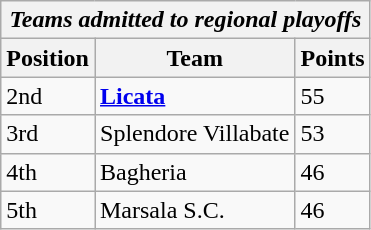<table class="wikitable">
<tr>
<th colspan="3"><em>Teams admitted to regional playoffs</em></th>
</tr>
<tr>
<th>Position</th>
<th>Team</th>
<th>Points</th>
</tr>
<tr>
<td>2nd</td>
<td><strong><a href='#'>Licata</a></strong></td>
<td>55</td>
</tr>
<tr>
<td>3rd</td>
<td>Splendore Villabate</td>
<td>53</td>
</tr>
<tr>
<td>4th</td>
<td>Bagheria</td>
<td>46</td>
</tr>
<tr>
<td>5th</td>
<td>Marsala S.C.</td>
<td>46</td>
</tr>
</table>
